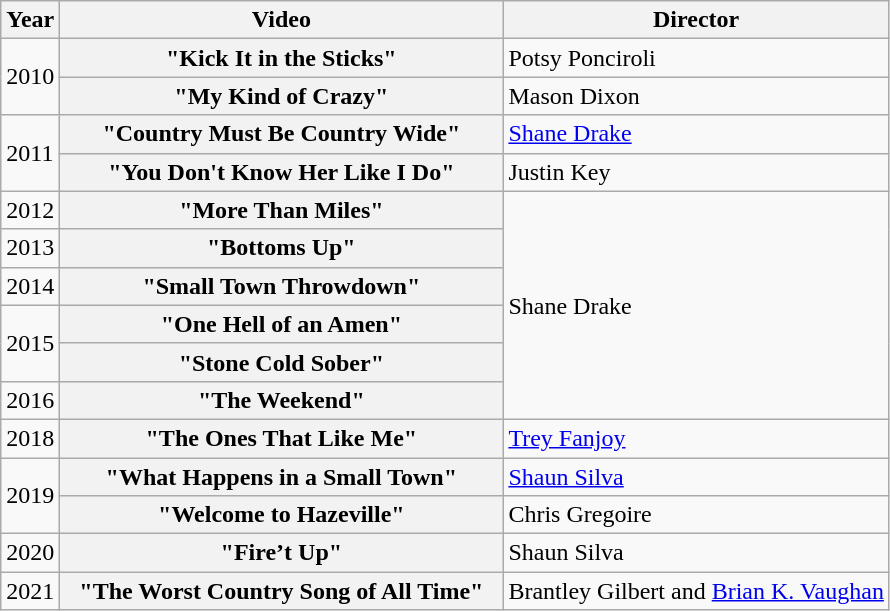<table class="wikitable plainrowheaders">
<tr>
<th>Year</th>
<th style="width:18em;">Video</th>
<th>Director</th>
</tr>
<tr>
<td rowspan="2">2010</td>
<th scope="row">"Kick It in the Sticks"</th>
<td>Potsy Ponciroli</td>
</tr>
<tr>
<th scope="row">"My Kind of Crazy"</th>
<td>Mason Dixon</td>
</tr>
<tr>
<td rowspan="2">2011</td>
<th scope="row">"Country Must Be Country Wide"</th>
<td><a href='#'>Shane Drake</a></td>
</tr>
<tr>
<th scope="row">"You Don't Know Her Like I Do"</th>
<td>Justin Key</td>
</tr>
<tr>
<td>2012</td>
<th scope="row">"More Than Miles"</th>
<td rowspan="6">Shane Drake</td>
</tr>
<tr>
<td>2013</td>
<th scope="row">"Bottoms Up"</th>
</tr>
<tr>
<td>2014</td>
<th scope="row">"Small Town Throwdown"<br></th>
</tr>
<tr>
<td rowspan="2">2015</td>
<th scope="row">"One Hell of an Amen"</th>
</tr>
<tr>
<th scope="row">"Stone Cold Sober"</th>
</tr>
<tr>
<td>2016</td>
<th scope="row">"The Weekend"</th>
</tr>
<tr>
<td>2018</td>
<th scope="row">"The Ones That Like Me"</th>
<td><a href='#'>Trey Fanjoy</a></td>
</tr>
<tr>
<td rowspan="2">2019</td>
<th scope="row">"What Happens in a Small Town"<br></th>
<td><a href='#'>Shaun Silva</a></td>
</tr>
<tr>
<th scope="row">"Welcome to Hazeville"<br></th>
<td>Chris Gregoire</td>
</tr>
<tr>
<td>2020</td>
<th scope="row">"Fire’t Up"</th>
<td>Shaun Silva</td>
</tr>
<tr>
<td>2021</td>
<th scope="row">"The Worst Country Song of All Time" </th>
<td>Brantley Gilbert and <a href='#'>Brian K. Vaughan</a></td>
</tr>
</table>
